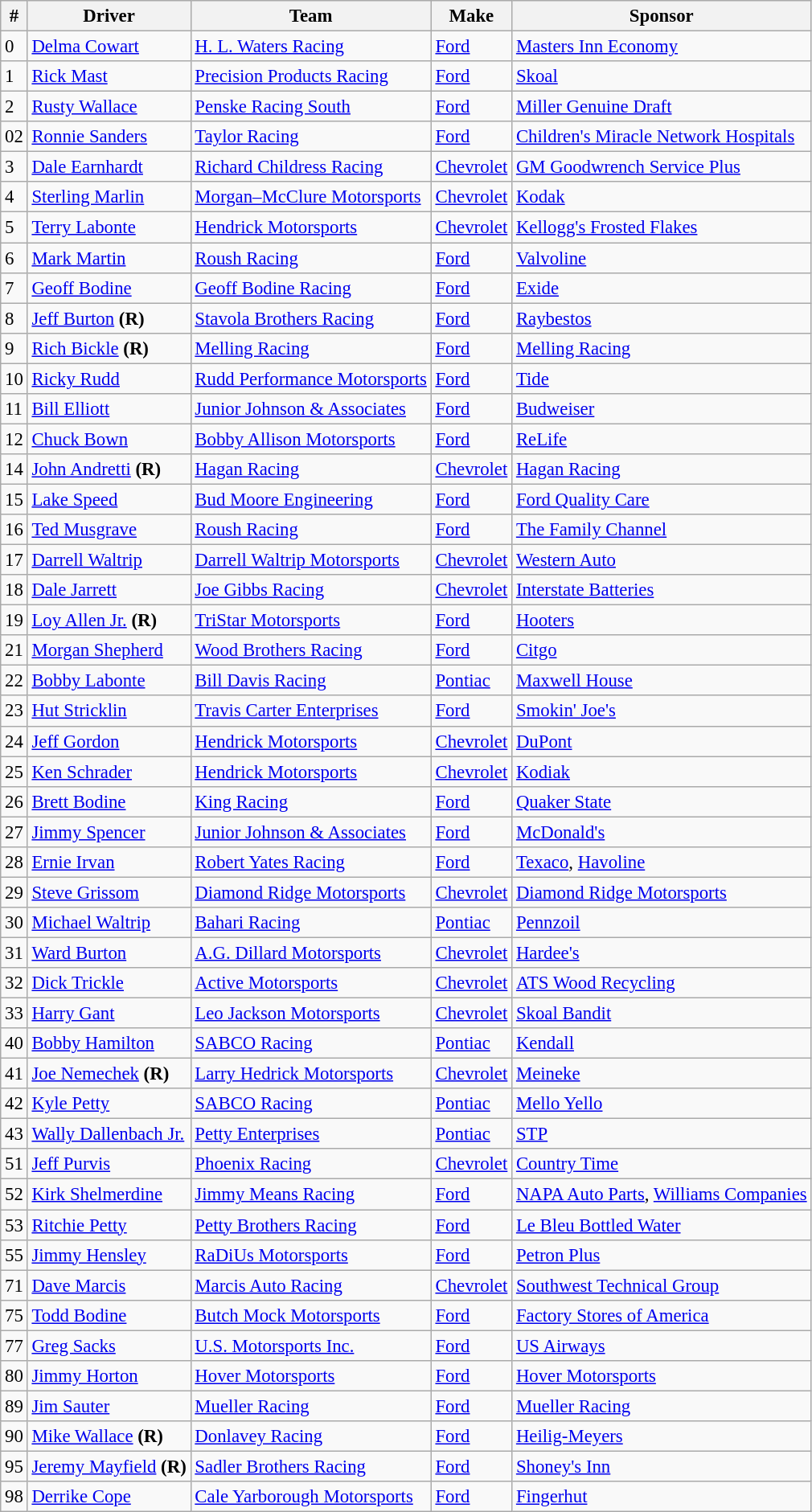<table class="wikitable" style="font-size:95%">
<tr>
<th>#</th>
<th>Driver</th>
<th>Team</th>
<th>Make</th>
<th>Sponsor</th>
</tr>
<tr>
<td>0</td>
<td><a href='#'>Delma Cowart</a></td>
<td><a href='#'>H. L. Waters Racing</a></td>
<td><a href='#'>Ford</a></td>
<td><a href='#'>Masters Inn Economy</a></td>
</tr>
<tr>
<td>1</td>
<td><a href='#'>Rick Mast</a></td>
<td><a href='#'>Precision Products Racing</a></td>
<td><a href='#'>Ford</a></td>
<td><a href='#'>Skoal</a></td>
</tr>
<tr>
<td>2</td>
<td><a href='#'>Rusty Wallace</a></td>
<td><a href='#'>Penske Racing South</a></td>
<td><a href='#'>Ford</a></td>
<td><a href='#'>Miller Genuine Draft</a></td>
</tr>
<tr>
<td>02</td>
<td><a href='#'>Ronnie Sanders</a></td>
<td><a href='#'>Taylor Racing</a></td>
<td><a href='#'>Ford</a></td>
<td><a href='#'>Children's Miracle Network Hospitals</a></td>
</tr>
<tr>
<td>3</td>
<td><a href='#'>Dale Earnhardt</a></td>
<td><a href='#'>Richard Childress Racing</a></td>
<td><a href='#'>Chevrolet</a></td>
<td><a href='#'>GM Goodwrench Service Plus</a></td>
</tr>
<tr>
<td>4</td>
<td><a href='#'>Sterling Marlin</a></td>
<td><a href='#'>Morgan–McClure Motorsports</a></td>
<td><a href='#'>Chevrolet</a></td>
<td><a href='#'>Kodak</a></td>
</tr>
<tr>
<td>5</td>
<td><a href='#'>Terry Labonte</a></td>
<td><a href='#'>Hendrick Motorsports</a></td>
<td><a href='#'>Chevrolet</a></td>
<td><a href='#'>Kellogg's Frosted Flakes</a></td>
</tr>
<tr>
<td>6</td>
<td><a href='#'>Mark Martin</a></td>
<td><a href='#'>Roush Racing</a></td>
<td><a href='#'>Ford</a></td>
<td><a href='#'>Valvoline</a></td>
</tr>
<tr>
<td>7</td>
<td><a href='#'>Geoff Bodine</a></td>
<td><a href='#'>Geoff Bodine Racing</a></td>
<td><a href='#'>Ford</a></td>
<td><a href='#'>Exide</a></td>
</tr>
<tr>
<td>8</td>
<td><a href='#'>Jeff Burton</a> <strong>(R)</strong></td>
<td><a href='#'>Stavola Brothers Racing</a></td>
<td><a href='#'>Ford</a></td>
<td><a href='#'>Raybestos</a></td>
</tr>
<tr>
<td>9</td>
<td><a href='#'>Rich Bickle</a> <strong>(R)</strong></td>
<td><a href='#'>Melling Racing</a></td>
<td><a href='#'>Ford</a></td>
<td><a href='#'>Melling Racing</a></td>
</tr>
<tr>
<td>10</td>
<td><a href='#'>Ricky Rudd</a></td>
<td><a href='#'>Rudd Performance Motorsports</a></td>
<td><a href='#'>Ford</a></td>
<td><a href='#'>Tide</a></td>
</tr>
<tr>
<td>11</td>
<td><a href='#'>Bill Elliott</a></td>
<td><a href='#'>Junior Johnson & Associates</a></td>
<td><a href='#'>Ford</a></td>
<td><a href='#'>Budweiser</a></td>
</tr>
<tr>
<td>12</td>
<td><a href='#'>Chuck Bown</a></td>
<td><a href='#'>Bobby Allison Motorsports</a></td>
<td><a href='#'>Ford</a></td>
<td><a href='#'>ReLife</a></td>
</tr>
<tr>
<td>14</td>
<td><a href='#'>John Andretti</a> <strong>(R)</strong></td>
<td><a href='#'>Hagan Racing</a></td>
<td><a href='#'>Chevrolet</a></td>
<td><a href='#'>Hagan Racing</a></td>
</tr>
<tr>
<td>15</td>
<td><a href='#'>Lake Speed</a></td>
<td><a href='#'>Bud Moore Engineering</a></td>
<td><a href='#'>Ford</a></td>
<td><a href='#'>Ford Quality Care</a></td>
</tr>
<tr>
<td>16</td>
<td><a href='#'>Ted Musgrave</a></td>
<td><a href='#'>Roush Racing</a></td>
<td><a href='#'>Ford</a></td>
<td><a href='#'>The Family Channel</a></td>
</tr>
<tr>
<td>17</td>
<td><a href='#'>Darrell Waltrip</a></td>
<td><a href='#'>Darrell Waltrip Motorsports</a></td>
<td><a href='#'>Chevrolet</a></td>
<td><a href='#'>Western Auto</a></td>
</tr>
<tr>
<td>18</td>
<td><a href='#'>Dale Jarrett</a></td>
<td><a href='#'>Joe Gibbs Racing</a></td>
<td><a href='#'>Chevrolet</a></td>
<td><a href='#'>Interstate Batteries</a></td>
</tr>
<tr>
<td>19</td>
<td><a href='#'>Loy Allen Jr.</a> <strong>(R)</strong></td>
<td><a href='#'>TriStar Motorsports</a></td>
<td><a href='#'>Ford</a></td>
<td><a href='#'>Hooters</a></td>
</tr>
<tr>
<td>21</td>
<td><a href='#'>Morgan Shepherd</a></td>
<td><a href='#'>Wood Brothers Racing</a></td>
<td><a href='#'>Ford</a></td>
<td><a href='#'>Citgo</a></td>
</tr>
<tr>
<td>22</td>
<td><a href='#'>Bobby Labonte</a></td>
<td><a href='#'>Bill Davis Racing</a></td>
<td><a href='#'>Pontiac</a></td>
<td><a href='#'>Maxwell House</a></td>
</tr>
<tr>
<td>23</td>
<td><a href='#'>Hut Stricklin</a></td>
<td><a href='#'>Travis Carter Enterprises</a></td>
<td><a href='#'>Ford</a></td>
<td><a href='#'>Smokin' Joe's</a></td>
</tr>
<tr>
<td>24</td>
<td><a href='#'>Jeff Gordon</a></td>
<td><a href='#'>Hendrick Motorsports</a></td>
<td><a href='#'>Chevrolet</a></td>
<td><a href='#'>DuPont</a></td>
</tr>
<tr>
<td>25</td>
<td><a href='#'>Ken Schrader</a></td>
<td><a href='#'>Hendrick Motorsports</a></td>
<td><a href='#'>Chevrolet</a></td>
<td><a href='#'>Kodiak</a></td>
</tr>
<tr>
<td>26</td>
<td><a href='#'>Brett Bodine</a></td>
<td><a href='#'>King Racing</a></td>
<td><a href='#'>Ford</a></td>
<td><a href='#'>Quaker State</a></td>
</tr>
<tr>
<td>27</td>
<td><a href='#'>Jimmy Spencer</a></td>
<td><a href='#'>Junior Johnson & Associates</a></td>
<td><a href='#'>Ford</a></td>
<td><a href='#'>McDonald's</a></td>
</tr>
<tr>
<td>28</td>
<td><a href='#'>Ernie Irvan</a></td>
<td><a href='#'>Robert Yates Racing</a></td>
<td><a href='#'>Ford</a></td>
<td><a href='#'>Texaco</a>, <a href='#'>Havoline</a></td>
</tr>
<tr>
<td>29</td>
<td><a href='#'>Steve Grissom</a></td>
<td><a href='#'>Diamond Ridge Motorsports</a></td>
<td><a href='#'>Chevrolet</a></td>
<td><a href='#'>Diamond Ridge Motorsports</a></td>
</tr>
<tr>
<td>30</td>
<td><a href='#'>Michael Waltrip</a></td>
<td><a href='#'>Bahari Racing</a></td>
<td><a href='#'>Pontiac</a></td>
<td><a href='#'>Pennzoil</a></td>
</tr>
<tr>
<td>31</td>
<td><a href='#'>Ward Burton</a></td>
<td><a href='#'>A.G. Dillard Motorsports</a></td>
<td><a href='#'>Chevrolet</a></td>
<td><a href='#'>Hardee's</a></td>
</tr>
<tr>
<td>32</td>
<td><a href='#'>Dick Trickle</a></td>
<td><a href='#'>Active Motorsports</a></td>
<td><a href='#'>Chevrolet</a></td>
<td><a href='#'>ATS Wood Recycling</a></td>
</tr>
<tr>
<td>33</td>
<td><a href='#'>Harry Gant</a></td>
<td><a href='#'>Leo Jackson Motorsports</a></td>
<td><a href='#'>Chevrolet</a></td>
<td><a href='#'>Skoal Bandit</a></td>
</tr>
<tr>
<td>40</td>
<td><a href='#'>Bobby Hamilton</a></td>
<td><a href='#'>SABCO Racing</a></td>
<td><a href='#'>Pontiac</a></td>
<td><a href='#'>Kendall</a></td>
</tr>
<tr>
<td>41</td>
<td><a href='#'>Joe Nemechek</a> <strong>(R)</strong></td>
<td><a href='#'>Larry Hedrick Motorsports</a></td>
<td><a href='#'>Chevrolet</a></td>
<td><a href='#'>Meineke</a></td>
</tr>
<tr>
<td>42</td>
<td><a href='#'>Kyle Petty</a></td>
<td><a href='#'>SABCO Racing</a></td>
<td><a href='#'>Pontiac</a></td>
<td><a href='#'>Mello Yello</a></td>
</tr>
<tr>
<td>43</td>
<td><a href='#'>Wally Dallenbach Jr.</a></td>
<td><a href='#'>Petty Enterprises</a></td>
<td><a href='#'>Pontiac</a></td>
<td><a href='#'>STP</a></td>
</tr>
<tr>
<td>51</td>
<td><a href='#'>Jeff Purvis</a></td>
<td><a href='#'>Phoenix Racing</a></td>
<td><a href='#'>Chevrolet</a></td>
<td><a href='#'>Country Time</a></td>
</tr>
<tr>
<td>52</td>
<td><a href='#'>Kirk Shelmerdine</a></td>
<td><a href='#'>Jimmy Means Racing</a></td>
<td><a href='#'>Ford</a></td>
<td><a href='#'>NAPA Auto Parts</a>, <a href='#'>Williams Companies</a></td>
</tr>
<tr>
<td>53</td>
<td><a href='#'>Ritchie Petty</a></td>
<td><a href='#'>Petty Brothers Racing</a></td>
<td><a href='#'>Ford</a></td>
<td><a href='#'>Le Bleu Bottled Water</a></td>
</tr>
<tr>
<td>55</td>
<td><a href='#'>Jimmy Hensley</a></td>
<td><a href='#'>RaDiUs Motorsports</a></td>
<td><a href='#'>Ford</a></td>
<td><a href='#'>Petron Plus</a></td>
</tr>
<tr>
<td>71</td>
<td><a href='#'>Dave Marcis</a></td>
<td><a href='#'>Marcis Auto Racing</a></td>
<td><a href='#'>Chevrolet</a></td>
<td><a href='#'>Southwest Technical Group</a></td>
</tr>
<tr>
<td>75</td>
<td><a href='#'>Todd Bodine</a></td>
<td><a href='#'>Butch Mock Motorsports</a></td>
<td><a href='#'>Ford</a></td>
<td><a href='#'>Factory Stores of America</a></td>
</tr>
<tr>
<td>77</td>
<td><a href='#'>Greg Sacks</a></td>
<td><a href='#'>U.S. Motorsports Inc.</a></td>
<td><a href='#'>Ford</a></td>
<td><a href='#'>US Airways</a></td>
</tr>
<tr>
<td>80</td>
<td><a href='#'>Jimmy Horton</a></td>
<td><a href='#'>Hover Motorsports</a></td>
<td><a href='#'>Ford</a></td>
<td><a href='#'>Hover Motorsports</a></td>
</tr>
<tr>
<td>89</td>
<td><a href='#'>Jim Sauter</a></td>
<td><a href='#'>Mueller Racing</a></td>
<td><a href='#'>Ford</a></td>
<td><a href='#'>Mueller Racing</a></td>
</tr>
<tr>
<td>90</td>
<td><a href='#'>Mike Wallace</a> <strong>(R)</strong></td>
<td><a href='#'>Donlavey Racing</a></td>
<td><a href='#'>Ford</a></td>
<td><a href='#'>Heilig-Meyers</a></td>
</tr>
<tr>
<td>95</td>
<td><a href='#'>Jeremy Mayfield</a> <strong>(R)</strong></td>
<td><a href='#'>Sadler Brothers Racing</a></td>
<td><a href='#'>Ford</a></td>
<td><a href='#'>Shoney's Inn</a></td>
</tr>
<tr>
<td>98</td>
<td><a href='#'>Derrike Cope</a></td>
<td><a href='#'>Cale Yarborough Motorsports</a></td>
<td><a href='#'>Ford</a></td>
<td><a href='#'>Fingerhut</a></td>
</tr>
</table>
